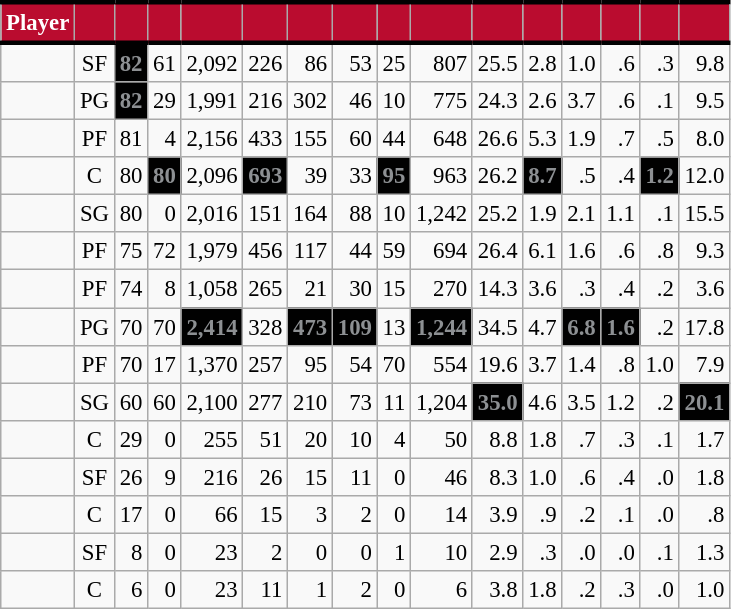<table class="wikitable sortable" style="font-size: 95%; text-align:right;">
<tr>
<th style="background:#BA0C2F; color:#FFFFFF; border-top:#010101 3px solid; border-bottom:#010101 3px solid;">Player</th>
<th style="background:#BA0C2F; color:#FFFFFF; border-top:#010101 3px solid; border-bottom:#010101 3px solid;"></th>
<th style="background:#BA0C2F; color:#FFFFFF; border-top:#010101 3px solid; border-bottom:#010101 3px solid;"></th>
<th style="background:#BA0C2F; color:#FFFFFF; border-top:#010101 3px solid; border-bottom:#010101 3px solid;"></th>
<th style="background:#BA0C2F; color:#FFFFFF; border-top:#010101 3px solid; border-bottom:#010101 3px solid;"></th>
<th style="background:#BA0C2F; color:#FFFFFF; border-top:#010101 3px solid; border-bottom:#010101 3px solid;"></th>
<th style="background:#BA0C2F; color:#FFFFFF; border-top:#010101 3px solid; border-bottom:#010101 3px solid;"></th>
<th style="background:#BA0C2F; color:#FFFFFF; border-top:#010101 3px solid; border-bottom:#010101 3px solid;"></th>
<th style="background:#BA0C2F; color:#FFFFFF; border-top:#010101 3px solid; border-bottom:#010101 3px solid;"></th>
<th style="background:#BA0C2F; color:#FFFFFF; border-top:#010101 3px solid; border-bottom:#010101 3px solid;"></th>
<th style="background:#BA0C2F; color:#FFFFFF; border-top:#010101 3px solid; border-bottom:#010101 3px solid;"></th>
<th style="background:#BA0C2F; color:#FFFFFF; border-top:#010101 3px solid; border-bottom:#010101 3px solid;"></th>
<th style="background:#BA0C2F; color:#FFFFFF; border-top:#010101 3px solid; border-bottom:#010101 3px solid;"></th>
<th style="background:#BA0C2F; color:#FFFFFF; border-top:#010101 3px solid; border-bottom:#010101 3px solid;"></th>
<th style="background:#BA0C2F; color:#FFFFFF; border-top:#010101 3px solid; border-bottom:#010101 3px solid;"></th>
<th style="background:#BA0C2F; color:#FFFFFF; border-top:#010101 3px solid; border-bottom:#010101 3px solid;"></th>
</tr>
<tr>
<td style="text-align:left;"></td>
<td style="text-align:center;">SF</td>
<td style="background:#010101; color:#8D9093;"><strong>82</strong></td>
<td>61</td>
<td>2,092</td>
<td>226</td>
<td>86</td>
<td>53</td>
<td>25</td>
<td>807</td>
<td>25.5</td>
<td>2.8</td>
<td>1.0</td>
<td>.6</td>
<td>.3</td>
<td>9.8</td>
</tr>
<tr>
<td style="text-align:left;"></td>
<td style="text-align:center;">PG</td>
<td style="background:#010101; color:#8D9093;"><strong>82</strong></td>
<td>29</td>
<td>1,991</td>
<td>216</td>
<td>302</td>
<td>46</td>
<td>10</td>
<td>775</td>
<td>24.3</td>
<td>2.6</td>
<td>3.7</td>
<td>.6</td>
<td>.1</td>
<td>9.5</td>
</tr>
<tr>
<td style="text-align:left;"></td>
<td style="text-align:center;">PF</td>
<td>81</td>
<td>4</td>
<td>2,156</td>
<td>433</td>
<td>155</td>
<td>60</td>
<td>44</td>
<td>648</td>
<td>26.6</td>
<td>5.3</td>
<td>1.9</td>
<td>.7</td>
<td>.5</td>
<td>8.0</td>
</tr>
<tr>
<td style="text-align:left;"></td>
<td style="text-align:center;">C</td>
<td>80</td>
<td style="background:#010101; color:#8D9093;"><strong>80</strong></td>
<td>2,096</td>
<td style="background:#010101; color:#8D9093;"><strong>693</strong></td>
<td>39</td>
<td>33</td>
<td style="background:#010101; color:#8D9093;"><strong>95</strong></td>
<td>963</td>
<td>26.2</td>
<td style="background:#010101; color:#8D9093;"><strong>8.7</strong></td>
<td>.5</td>
<td>.4</td>
<td style="background:#010101; color:#8D9093;"><strong>1.2</strong></td>
<td>12.0</td>
</tr>
<tr>
<td style="text-align:left;"></td>
<td style="text-align:center;">SG</td>
<td>80</td>
<td>0</td>
<td>2,016</td>
<td>151</td>
<td>164</td>
<td>88</td>
<td>10</td>
<td>1,242</td>
<td>25.2</td>
<td>1.9</td>
<td>2.1</td>
<td>1.1</td>
<td>.1</td>
<td>15.5</td>
</tr>
<tr>
<td style="text-align:left;"></td>
<td style="text-align:center;">PF</td>
<td>75</td>
<td>72</td>
<td>1,979</td>
<td>456</td>
<td>117</td>
<td>44</td>
<td>59</td>
<td>694</td>
<td>26.4</td>
<td>6.1</td>
<td>1.6</td>
<td>.6</td>
<td>.8</td>
<td>9.3</td>
</tr>
<tr>
<td style="text-align:left;"></td>
<td style="text-align:center;">PF</td>
<td>74</td>
<td>8</td>
<td>1,058</td>
<td>265</td>
<td>21</td>
<td>30</td>
<td>15</td>
<td>270</td>
<td>14.3</td>
<td>3.6</td>
<td>.3</td>
<td>.4</td>
<td>.2</td>
<td>3.6</td>
</tr>
<tr>
<td style="text-align:left;"></td>
<td style="text-align:center;">PG</td>
<td>70</td>
<td>70</td>
<td style="background:#010101; color:#8D9093;"><strong>2,414</strong></td>
<td>328</td>
<td style="background:#010101; color:#8D9093;"><strong>473</strong></td>
<td style="background:#010101; color:#8D9093;"><strong>109</strong></td>
<td>13</td>
<td style="background:#010101; color:#8D9093;"><strong>1,244</strong></td>
<td>34.5</td>
<td>4.7</td>
<td style="background:#010101; color:#8D9093;"><strong>6.8</strong></td>
<td style="background:#010101; color:#8D9093;"><strong>1.6</strong></td>
<td>.2</td>
<td>17.8</td>
</tr>
<tr>
<td style="text-align:left;"></td>
<td style="text-align:center;">PF</td>
<td>70</td>
<td>17</td>
<td>1,370</td>
<td>257</td>
<td>95</td>
<td>54</td>
<td>70</td>
<td>554</td>
<td>19.6</td>
<td>3.7</td>
<td>1.4</td>
<td>.8</td>
<td>1.0</td>
<td>7.9</td>
</tr>
<tr>
<td style="text-align:left;"></td>
<td style="text-align:center;">SG</td>
<td>60</td>
<td>60</td>
<td>2,100</td>
<td>277</td>
<td>210</td>
<td>73</td>
<td>11</td>
<td>1,204</td>
<td style="background:#010101; color:#8D9093;"><strong>35.0</strong></td>
<td>4.6</td>
<td>3.5</td>
<td>1.2</td>
<td>.2</td>
<td style="background:#010101; color:#8D9093;"><strong>20.1</strong></td>
</tr>
<tr>
<td style="text-align:left;"></td>
<td style="text-align:center;">C</td>
<td>29</td>
<td>0</td>
<td>255</td>
<td>51</td>
<td>20</td>
<td>10</td>
<td>4</td>
<td>50</td>
<td>8.8</td>
<td>1.8</td>
<td>.7</td>
<td>.3</td>
<td>.1</td>
<td>1.7</td>
</tr>
<tr>
<td style="text-align:left;"></td>
<td style="text-align:center;">SF</td>
<td>26</td>
<td>9</td>
<td>216</td>
<td>26</td>
<td>15</td>
<td>11</td>
<td>0</td>
<td>46</td>
<td>8.3</td>
<td>1.0</td>
<td>.6</td>
<td>.4</td>
<td>.0</td>
<td>1.8</td>
</tr>
<tr>
<td style="text-align:left;"></td>
<td style="text-align:center;">C</td>
<td>17</td>
<td>0</td>
<td>66</td>
<td>15</td>
<td>3</td>
<td>2</td>
<td>0</td>
<td>14</td>
<td>3.9</td>
<td>.9</td>
<td>.2</td>
<td>.1</td>
<td>.0</td>
<td>.8</td>
</tr>
<tr>
<td style="text-align:left;"></td>
<td style="text-align:center;">SF</td>
<td>8</td>
<td>0</td>
<td>23</td>
<td>2</td>
<td>0</td>
<td>0</td>
<td>1</td>
<td>10</td>
<td>2.9</td>
<td>.3</td>
<td>.0</td>
<td>.0</td>
<td>.1</td>
<td>1.3</td>
</tr>
<tr>
<td style="text-align:left;"></td>
<td style="text-align:center;">C</td>
<td>6</td>
<td>0</td>
<td>23</td>
<td>11</td>
<td>1</td>
<td>2</td>
<td>0</td>
<td>6</td>
<td>3.8</td>
<td>1.8</td>
<td>.2</td>
<td>.3</td>
<td>.0</td>
<td>1.0</td>
</tr>
</table>
